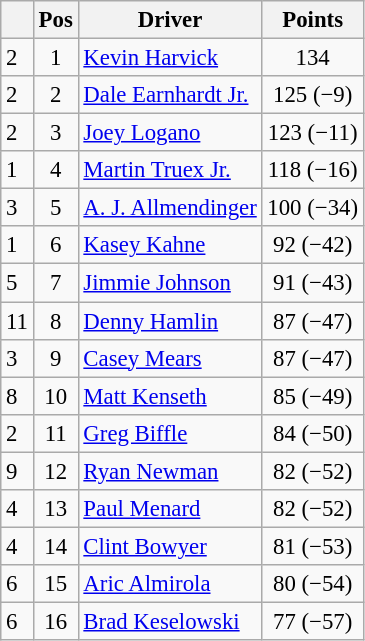<table class="wikitable" style="font-size: 95%;">
<tr>
<th></th>
<th>Pos</th>
<th>Driver</th>
<th>Points</th>
</tr>
<tr>
<td align="left"> 2</td>
<td style="text-align:center;">1</td>
<td><a href='#'>Kevin Harvick</a></td>
<td style="text-align:center;">134</td>
</tr>
<tr>
<td align="left"> 2</td>
<td style="text-align:center;">2</td>
<td><a href='#'>Dale Earnhardt Jr.</a></td>
<td style="text-align:center;">125 (−9)</td>
</tr>
<tr>
<td align="left"> 2</td>
<td style="text-align:center;">3</td>
<td><a href='#'>Joey Logano</a></td>
<td style="text-align:center;">123 (−11)</td>
</tr>
<tr>
<td align="left"> 1</td>
<td style="text-align:center;">4</td>
<td><a href='#'>Martin Truex Jr.</a></td>
<td style="text-align:center;">118 (−16)</td>
</tr>
<tr>
<td align="left"> 3</td>
<td style="text-align:center;">5</td>
<td><a href='#'>A. J. Allmendinger</a></td>
<td style="text-align:center;">100 (−34)</td>
</tr>
<tr>
<td align="left"> 1</td>
<td style="text-align:center;">6</td>
<td><a href='#'>Kasey Kahne</a></td>
<td style="text-align:center;">92 (−42)</td>
</tr>
<tr>
<td align="left"> 5</td>
<td style="text-align:center;">7</td>
<td><a href='#'>Jimmie Johnson</a></td>
<td style="text-align:center;">91 (−43)</td>
</tr>
<tr>
<td align="left"> 11</td>
<td style="text-align:center;">8</td>
<td><a href='#'>Denny Hamlin</a></td>
<td style="text-align:center;">87 (−47)</td>
</tr>
<tr>
<td align="left"> 3</td>
<td style="text-align:center;">9</td>
<td><a href='#'>Casey Mears</a></td>
<td style="text-align:center;">87 (−47)</td>
</tr>
<tr>
<td align="left"> 8</td>
<td style="text-align:center;">10</td>
<td><a href='#'>Matt Kenseth</a></td>
<td style="text-align:center;">85 (−49)</td>
</tr>
<tr>
<td align="left"> 2</td>
<td style="text-align:center;">11</td>
<td><a href='#'>Greg Biffle</a></td>
<td style="text-align:center;">84 (−50)</td>
</tr>
<tr>
<td align="left"> 9</td>
<td style="text-align:center;">12</td>
<td><a href='#'>Ryan Newman</a></td>
<td style="text-align:center;">82 (−52)</td>
</tr>
<tr>
<td align="left"> 4</td>
<td style="text-align:center;">13</td>
<td><a href='#'>Paul Menard</a></td>
<td style="text-align:center;">82 (−52)</td>
</tr>
<tr>
<td align="left"> 4</td>
<td style="text-align:center;">14</td>
<td><a href='#'>Clint Bowyer</a></td>
<td style="text-align:center;">81 (−53)</td>
</tr>
<tr>
<td align="left"> 6</td>
<td style="text-align:center;">15</td>
<td><a href='#'>Aric Almirola</a></td>
<td style="text-align:center;">80 (−54)</td>
</tr>
<tr>
<td align="left"> 6</td>
<td style="text-align:center;">16</td>
<td><a href='#'>Brad Keselowski</a></td>
<td style="text-align:center;">77 (−57)</td>
</tr>
</table>
